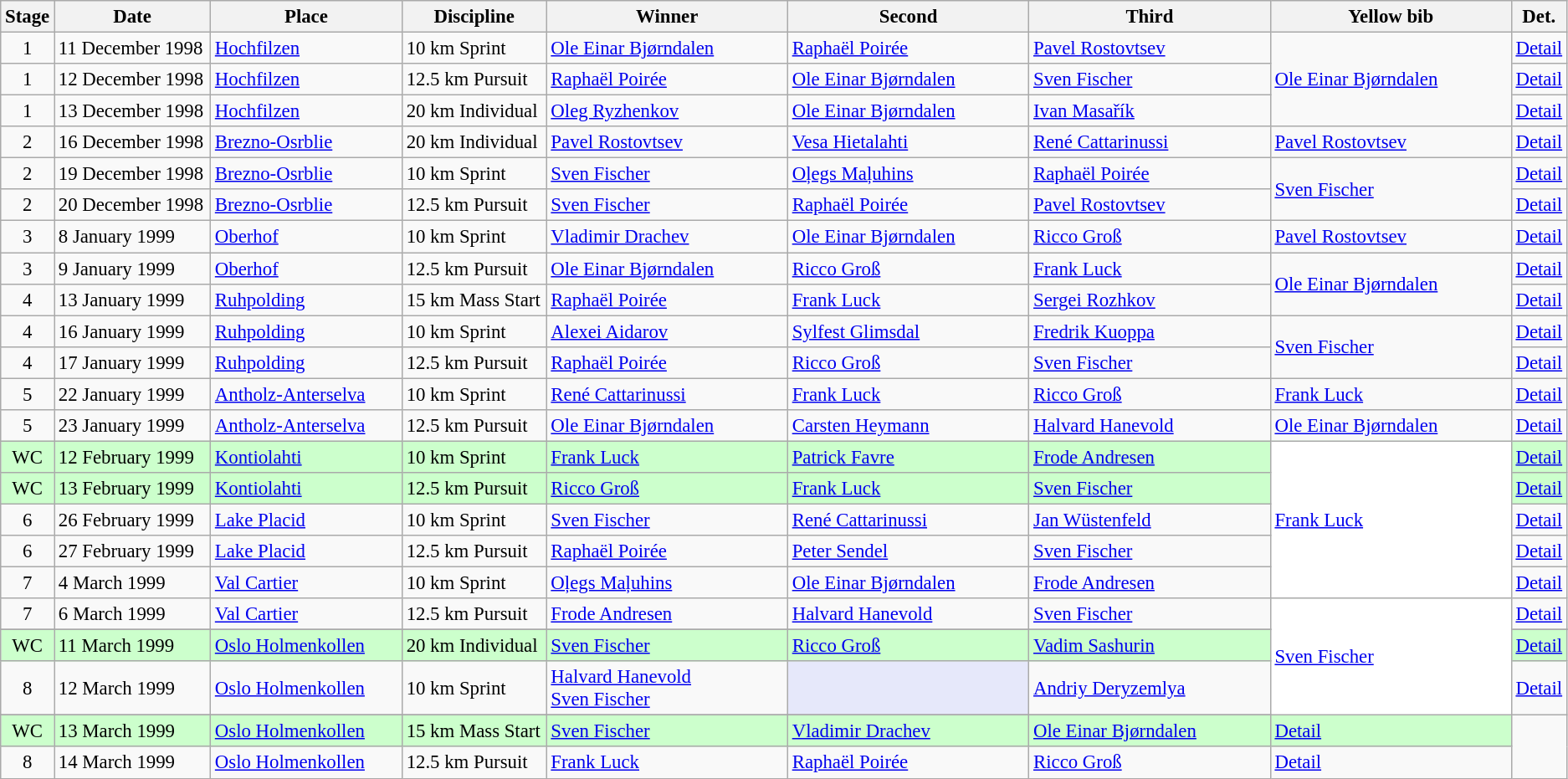<table class="wikitable" style="font-size:95%;">
<tr>
<th width="10">Stage</th>
<th width="120">Date</th>
<th width="148">Place</th>
<th width="110">Discipline</th>
<th width="190">Winner</th>
<th width="190">Second</th>
<th width="190">Third</th>
<th width="190">Yellow bib <br> </th>
<th width="8">Det.</th>
</tr>
<tr>
<td align=center>1</td>
<td>11 December 1998</td>
<td> <a href='#'>Hochfilzen</a></td>
<td>10 km Sprint</td>
<td> <a href='#'>Ole Einar Bjørndalen</a></td>
<td> <a href='#'>Raphaël Poirée</a></td>
<td> <a href='#'>Pavel Rostovtsev</a></td>
<td rowspan="3"> <a href='#'>Ole Einar Bjørndalen</a></td>
<td><a href='#'>Detail</a></td>
</tr>
<tr>
<td align=center>1</td>
<td>12 December 1998</td>
<td> <a href='#'>Hochfilzen</a></td>
<td>12.5 km Pursuit</td>
<td> <a href='#'>Raphaël Poirée</a></td>
<td> <a href='#'>Ole Einar Bjørndalen</a></td>
<td> <a href='#'>Sven Fischer</a></td>
<td><a href='#'>Detail</a></td>
</tr>
<tr>
<td align=center>1</td>
<td>13 December 1998</td>
<td> <a href='#'>Hochfilzen</a></td>
<td>20 km Individual</td>
<td> <a href='#'>Oleg Ryzhenkov</a></td>
<td> <a href='#'>Ole Einar Bjørndalen</a></td>
<td> <a href='#'>Ivan Masařík</a></td>
<td><a href='#'>Detail</a></td>
</tr>
<tr>
<td align=center>2</td>
<td>16 December 1998</td>
<td> <a href='#'>Brezno-Osrblie</a></td>
<td>20 km Individual</td>
<td> <a href='#'>Pavel Rostovtsev</a></td>
<td> <a href='#'>Vesa Hietalahti</a></td>
<td> <a href='#'>René Cattarinussi</a></td>
<td> <a href='#'>Pavel Rostovtsev</a></td>
<td><a href='#'>Detail</a></td>
</tr>
<tr>
<td align=center>2</td>
<td>19 December 1998</td>
<td> <a href='#'>Brezno-Osrblie</a></td>
<td>10 km Sprint</td>
<td> <a href='#'>Sven Fischer</a></td>
<td> <a href='#'>Oļegs Maļuhins</a></td>
<td> <a href='#'>Raphaël Poirée</a></td>
<td rowspan="2"> <a href='#'>Sven Fischer</a></td>
<td><a href='#'>Detail</a></td>
</tr>
<tr>
<td align=center>2</td>
<td>20 December 1998</td>
<td> <a href='#'>Brezno-Osrblie</a></td>
<td>12.5 km Pursuit</td>
<td> <a href='#'>Sven Fischer</a></td>
<td> <a href='#'>Raphaël Poirée</a></td>
<td> <a href='#'>Pavel Rostovtsev</a></td>
<td><a href='#'>Detail</a></td>
</tr>
<tr>
<td align=center>3</td>
<td>8 January 1999</td>
<td> <a href='#'>Oberhof</a></td>
<td>10 km Sprint</td>
<td> <a href='#'>Vladimir Drachev</a></td>
<td> <a href='#'>Ole Einar Bjørndalen</a></td>
<td> <a href='#'>Ricco Groß</a></td>
<td> <a href='#'>Pavel Rostovtsev</a></td>
<td><a href='#'>Detail</a></td>
</tr>
<tr>
<td align=center>3</td>
<td>9 January 1999</td>
<td> <a href='#'>Oberhof</a></td>
<td>12.5 km Pursuit</td>
<td> <a href='#'>Ole Einar Bjørndalen</a></td>
<td> <a href='#'>Ricco Groß</a></td>
<td> <a href='#'>Frank Luck</a></td>
<td rowspan="2"> <a href='#'>Ole Einar Bjørndalen</a></td>
<td><a href='#'>Detail</a></td>
</tr>
<tr>
<td align=center>4</td>
<td>13 January 1999</td>
<td> <a href='#'>Ruhpolding</a></td>
<td>15 km Mass Start</td>
<td> <a href='#'>Raphaël Poirée</a></td>
<td> <a href='#'>Frank Luck</a></td>
<td> <a href='#'>Sergei Rozhkov</a></td>
<td><a href='#'>Detail</a></td>
</tr>
<tr>
<td align=center>4</td>
<td>16 January 1999</td>
<td> <a href='#'>Ruhpolding</a></td>
<td>10 km Sprint</td>
<td> <a href='#'>Alexei Aidarov</a></td>
<td> <a href='#'>Sylfest Glimsdal</a></td>
<td> <a href='#'>Fredrik Kuoppa</a></td>
<td rowspan="2"> <a href='#'>Sven Fischer</a></td>
<td><a href='#'>Detail</a></td>
</tr>
<tr>
<td align=center>4</td>
<td>17 January 1999</td>
<td> <a href='#'>Ruhpolding</a></td>
<td>12.5 km Pursuit</td>
<td> <a href='#'>Raphaël Poirée</a></td>
<td> <a href='#'>Ricco Groß</a></td>
<td> <a href='#'>Sven Fischer</a></td>
<td><a href='#'>Detail</a></td>
</tr>
<tr>
<td align=center>5</td>
<td>22 January 1999</td>
<td> <a href='#'>Antholz-Anterselva</a></td>
<td>10 km Sprint</td>
<td> <a href='#'>René Cattarinussi</a></td>
<td> <a href='#'>Frank Luck</a></td>
<td> <a href='#'>Ricco Groß</a></td>
<td> <a href='#'>Frank Luck</a></td>
<td><a href='#'>Detail</a></td>
</tr>
<tr>
<td align=center>5</td>
<td>23 January 1999</td>
<td> <a href='#'>Antholz-Anterselva</a></td>
<td>12.5 km Pursuit</td>
<td> <a href='#'>Ole Einar Bjørndalen</a></td>
<td> <a href='#'>Carsten Heymann</a></td>
<td> <a href='#'>Halvard Hanevold</a></td>
<td> <a href='#'>Ole Einar Bjørndalen</a></td>
<td><a href='#'>Detail</a></td>
</tr>
<tr style="background:#CCFFCC">
<td align=center>WC</td>
<td>12 February 1999</td>
<td> <a href='#'>Kontiolahti</a></td>
<td>10 km Sprint</td>
<td> <a href='#'>Frank Luck</a></td>
<td> <a href='#'>Patrick Favre</a></td>
<td> <a href='#'>Frode Andresen</a></td>
<td rowspan="5" style="background:white"> <a href='#'>Frank Luck</a></td>
<td><a href='#'>Detail</a></td>
</tr>
<tr style="background:#CCFFCC">
<td align=center>WC</td>
<td>13 February 1999</td>
<td> <a href='#'>Kontiolahti</a></td>
<td>12.5 km Pursuit</td>
<td> <a href='#'>Ricco Groß</a></td>
<td> <a href='#'>Frank Luck</a></td>
<td> <a href='#'>Sven Fischer</a></td>
<td><a href='#'>Detail</a></td>
</tr>
<tr>
<td align=center>6</td>
<td>26 February 1999</td>
<td> <a href='#'>Lake Placid</a></td>
<td>10 km Sprint</td>
<td> <a href='#'>Sven Fischer</a></td>
<td> <a href='#'>René Cattarinussi</a></td>
<td> <a href='#'>Jan Wüstenfeld</a></td>
<td><a href='#'>Detail</a></td>
</tr>
<tr>
<td align=center>6</td>
<td>27 February 1999</td>
<td> <a href='#'>Lake Placid</a></td>
<td>12.5 km Pursuit</td>
<td> <a href='#'>Raphaël Poirée</a></td>
<td> <a href='#'>Peter Sendel</a></td>
<td> <a href='#'>Sven Fischer</a></td>
<td><a href='#'>Detail</a></td>
</tr>
<tr>
<td align=center>7</td>
<td>4 March 1999</td>
<td> <a href='#'>Val Cartier</a></td>
<td>10 km Sprint</td>
<td> <a href='#'>Oļegs Maļuhins</a></td>
<td> <a href='#'>Ole Einar Bjørndalen</a></td>
<td> <a href='#'>Frode Andresen</a></td>
<td><a href='#'>Detail</a></td>
</tr>
<tr>
<td align=center>7</td>
<td>6 March 1999</td>
<td> <a href='#'>Val Cartier</a></td>
<td>12.5 km Pursuit</td>
<td> <a href='#'>Frode Andresen</a></td>
<td> <a href='#'>Halvard Hanevold</a></td>
<td> <a href='#'>Sven Fischer</a></td>
<td rowspan="5" style="background:white"> <a href='#'>Sven Fischer</a></td>
<td><a href='#'>Detail</a></td>
</tr>
<tr>
</tr>
<tr style="background:#CCFFCC">
<td align=center>WC</td>
<td>11 March 1999</td>
<td> <a href='#'>Oslo Holmenkollen</a></td>
<td>20 km Individual</td>
<td> <a href='#'>Sven Fischer</a></td>
<td> <a href='#'>Ricco Groß</a></td>
<td> <a href='#'>Vadim Sashurin</a></td>
<td><a href='#'>Detail</a></td>
</tr>
<tr>
<td align=center>8</td>
<td>12 March 1999</td>
<td> <a href='#'>Oslo Holmenkollen</a></td>
<td>10 km Sprint</td>
<td> <a href='#'>Halvard Hanevold</a> <br>  <a href='#'>Sven Fischer</a><br></td>
<td bgcolor="E6E8FA"></td>
<td> <a href='#'>Andriy Deryzemlya</a></td>
<td><a href='#'>Detail</a></td>
</tr>
<tr>
</tr>
<tr style="background:#CCFFCC">
<td align=center>WC</td>
<td>13 March 1999</td>
<td> <a href='#'>Oslo Holmenkollen</a></td>
<td>15 km Mass Start</td>
<td> <a href='#'>Sven Fischer</a></td>
<td> <a href='#'>Vladimir Drachev</a></td>
<td> <a href='#'>Ole Einar Bjørndalen</a></td>
<td><a href='#'>Detail</a></td>
</tr>
<tr>
<td align=center>8</td>
<td>14 March 1999</td>
<td> <a href='#'>Oslo Holmenkollen</a></td>
<td>12.5 km Pursuit</td>
<td> <a href='#'>Frank Luck</a></td>
<td> <a href='#'>Raphaël Poirée</a></td>
<td> <a href='#'>Ricco Groß</a></td>
<td><a href='#'>Detail</a></td>
</tr>
</table>
